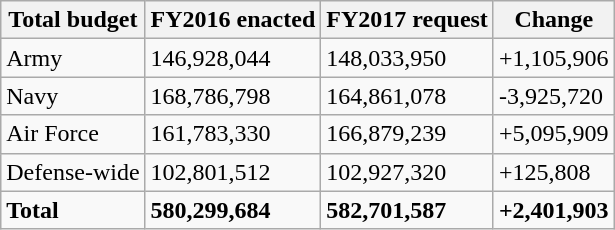<table class="wikitable">
<tr>
<th>Total budget</th>
<th>FY2016 enacted</th>
<th>FY2017 request</th>
<th>Change</th>
</tr>
<tr>
<td>Army</td>
<td>146,928,044</td>
<td>148,033,950</td>
<td>+1,105,906</td>
</tr>
<tr>
<td>Navy</td>
<td>168,786,798</td>
<td>164,861,078</td>
<td>-3,925,720</td>
</tr>
<tr>
<td>Air Force</td>
<td>161,783,330</td>
<td>166,879,239</td>
<td>+5,095,909</td>
</tr>
<tr>
<td>Defense-wide</td>
<td>102,801,512</td>
<td>102,927,320</td>
<td>+125,808</td>
</tr>
<tr>
<td><strong>Total</strong></td>
<td><strong>580,299,684</strong></td>
<td><strong>582,701,587</strong></td>
<td><strong>+2,401,903</strong></td>
</tr>
</table>
